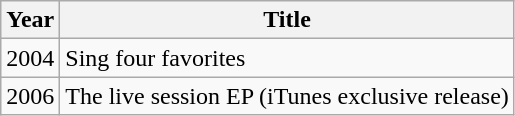<table class="wikitable">
<tr>
<th>Year</th>
<th>Title</th>
</tr>
<tr>
<td>2004</td>
<td>Sing four favorites</td>
</tr>
<tr>
<td>2006</td>
<td>The live session EP (iTunes exclusive release)</td>
</tr>
</table>
